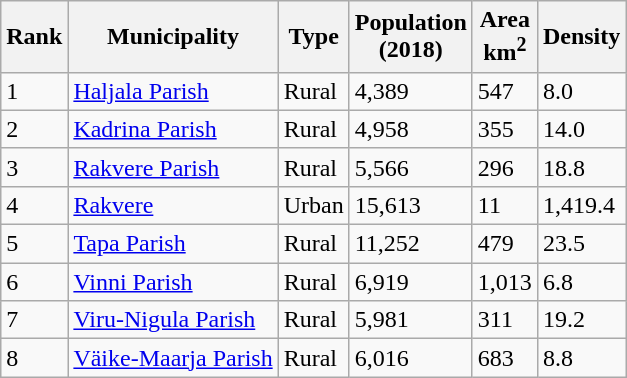<table class="wikitable sortable">
<tr>
<th>Rank</th>
<th>Municipality</th>
<th>Type</th>
<th>Population<br>(2018)</th>
<th>Area<br>km<sup>2</sup></th>
<th>Density</th>
</tr>
<tr>
<td>1</td>
<td><a href='#'>Haljala Parish</a></td>
<td>Rural</td>
<td>4,389</td>
<td>547</td>
<td>8.0</td>
</tr>
<tr>
<td>2</td>
<td><a href='#'>Kadrina Parish</a></td>
<td>Rural</td>
<td>4,958</td>
<td>355</td>
<td>14.0</td>
</tr>
<tr>
<td>3</td>
<td><a href='#'>Rakvere Parish</a></td>
<td>Rural</td>
<td>5,566</td>
<td>296</td>
<td>18.8</td>
</tr>
<tr>
<td>4</td>
<td><a href='#'>Rakvere</a></td>
<td>Urban</td>
<td>15,613</td>
<td>11</td>
<td>1,419.4</td>
</tr>
<tr>
<td>5</td>
<td><a href='#'>Tapa Parish</a></td>
<td>Rural</td>
<td>11,252</td>
<td>479</td>
<td>23.5</td>
</tr>
<tr>
<td>6</td>
<td><a href='#'>Vinni Parish</a></td>
<td>Rural</td>
<td>6,919</td>
<td>1,013</td>
<td>6.8</td>
</tr>
<tr>
<td>7</td>
<td><a href='#'>Viru-Nigula Parish</a></td>
<td>Rural</td>
<td>5,981</td>
<td>311</td>
<td>19.2</td>
</tr>
<tr>
<td>8</td>
<td><a href='#'>Väike-Maarja Parish</a></td>
<td>Rural</td>
<td>6,016</td>
<td>683</td>
<td>8.8</td>
</tr>
</table>
